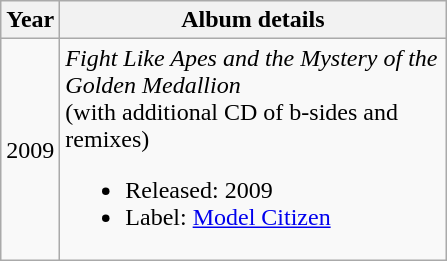<table class="wikitable">
<tr>
<th>Year</th>
<th style="width:250px;">Album details</th>
</tr>
<tr>
<td>2009</td>
<td><em>Fight Like Apes and the Mystery of the Golden Medallion</em><br>(with additional CD of b-sides and remixes)<br><ul><li>Released: 2009</li><li>Label: <a href='#'>Model Citizen</a></li></ul></td>
</tr>
</table>
